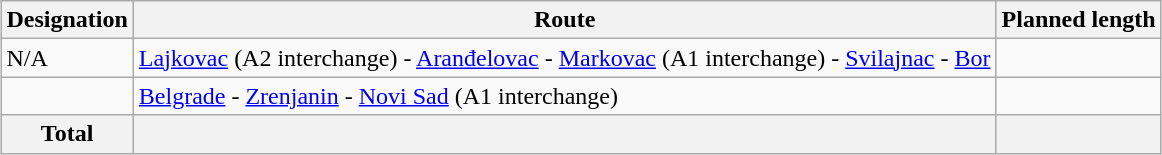<table class="wikitable" style="margin:auto;">
<tr>
<th>Designation</th>
<th>Route</th>
<th>Planned length</th>
</tr>
<tr>
<td>N/A</td>
<td><a href='#'>Lajkovac</a> (A2 interchange)  - <a href='#'>Aranđelovac</a> - <a href='#'>Markovac</a> (A1 interchange) - <a href='#'>Svilajnac</a> - <a href='#'>Bor</a></td>
<td></td>
</tr>
<tr>
<td></td>
<td><a href='#'>Belgrade</a> - <a href='#'>Zrenjanin</a> - <a href='#'>Novi Sad</a> (A1 interchange)</td>
<td></td>
</tr>
<tr>
<th><strong>Total</strong></th>
<th></th>
<th><strong></strong></th>
</tr>
</table>
